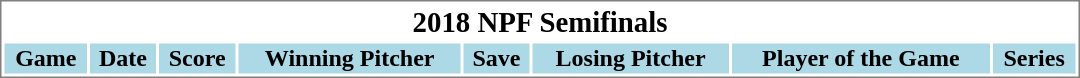<table cellpadding="1"  style="min-width:45em;text-align:center;font-size:100%; border:1px solid gray;">
<tr style="font-size:larger;">
<th colspan=8>2018 NPF Semifinals</th>
</tr>
<tr style="background:lightblue;">
<th>Game</th>
<th>Date</th>
<th>Score</th>
<th>Winning Pitcher</th>
<th>Save</th>
<th>Losing Pitcher</th>
<th>Player of the Game</th>
<th>Series</th>
</tr>
</table>
